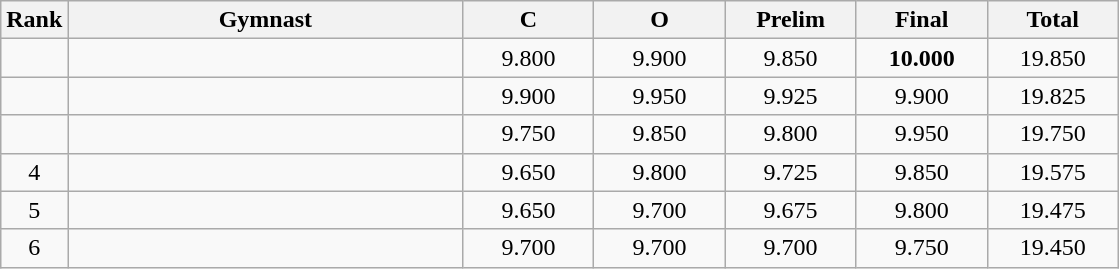<table class="wikitable" style="text-align:center">
<tr>
<th>Rank</th>
<th style="width:16em">Gymnast</th>
<th style="width:5em">C</th>
<th style="width:5em">O</th>
<th style="width:5em">Prelim</th>
<th style="width:5em">Final</th>
<th style="width:5em">Total</th>
</tr>
<tr>
<td></td>
<td align=left></td>
<td>9.800</td>
<td>9.900</td>
<td>9.850</td>
<td><strong>10.000</strong></td>
<td>19.850</td>
</tr>
<tr>
<td></td>
<td align=left></td>
<td>9.900</td>
<td>9.950</td>
<td>9.925</td>
<td>9.900</td>
<td>19.825</td>
</tr>
<tr>
<td></td>
<td align=left></td>
<td>9.750</td>
<td>9.850</td>
<td>9.800</td>
<td>9.950</td>
<td>19.750</td>
</tr>
<tr>
<td>4</td>
<td align=left></td>
<td>9.650</td>
<td>9.800</td>
<td>9.725</td>
<td>9.850</td>
<td>19.575</td>
</tr>
<tr>
<td>5</td>
<td align=left></td>
<td>9.650</td>
<td>9.700</td>
<td>9.675</td>
<td>9.800</td>
<td>19.475</td>
</tr>
<tr>
<td>6</td>
<td align=left></td>
<td>9.700</td>
<td>9.700</td>
<td>9.700</td>
<td>9.750</td>
<td>19.450</td>
</tr>
</table>
